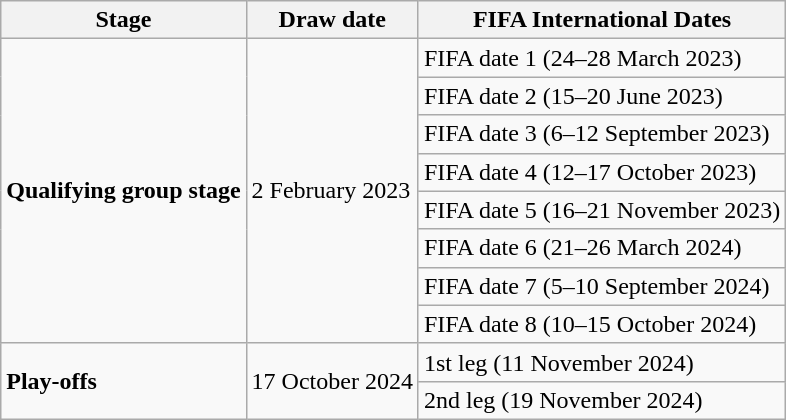<table class="wikitable">
<tr>
<th>Stage</th>
<th>Draw date</th>
<th>FIFA International Dates</th>
</tr>
<tr>
<td rowspan="8"><strong>Qualifying group stage</strong></td>
<td rowspan="8">2 February 2023</td>
<td>FIFA date 1 (24–28 March 2023)</td>
</tr>
<tr>
<td>FIFA date 2 (15–20 June 2023)</td>
</tr>
<tr>
<td>FIFA date 3 (6–12 September 2023)</td>
</tr>
<tr>
<td>FIFA date 4 (12–17 October 2023)</td>
</tr>
<tr>
<td>FIFA date 5 (16–21 November 2023)</td>
</tr>
<tr>
<td>FIFA date 6 (21–26 March 2024)</td>
</tr>
<tr>
<td>FIFA date 7 (5–10 September 2024)</td>
</tr>
<tr>
<td>FIFA date 8 (10–15 October 2024)</td>
</tr>
<tr>
<td rowspan="2"><strong>Play-offs</strong></td>
<td rowspan="2">17 October 2024</td>
<td>1st leg (11 November 2024)</td>
</tr>
<tr>
<td>2nd leg (19 November 2024)</td>
</tr>
</table>
